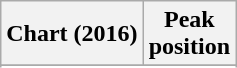<table class="wikitable plainrowheaders sortable" style="text-align:center;">
<tr>
<th scope="col">Chart (2016)</th>
<th scope="col">Peak<br>position</th>
</tr>
<tr>
</tr>
<tr>
</tr>
<tr>
</tr>
<tr>
</tr>
</table>
